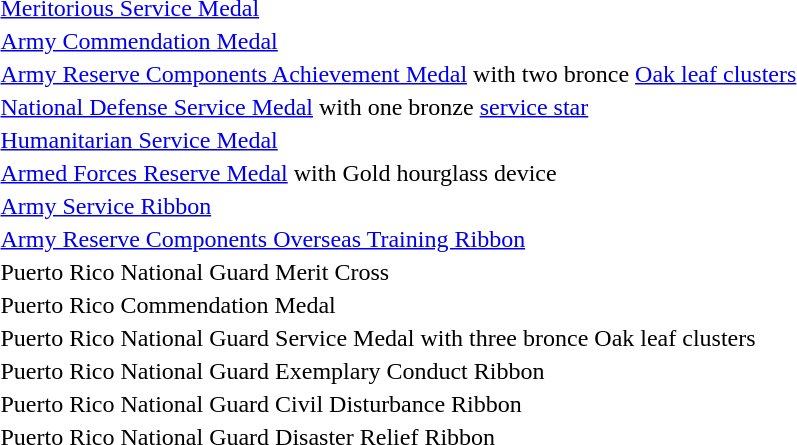<table>
<tr>
<td></td>
<td><a href='#'>Meritorious Service Medal</a></td>
</tr>
<tr>
<td></td>
<td><a href='#'>Army Commendation Medal</a></td>
</tr>
<tr>
<td></td>
<td><a href='#'>Army Reserve Components Achievement Medal</a> with two bronce <a href='#'>Oak leaf clusters</a></td>
</tr>
<tr>
<td></td>
<td><a href='#'>National Defense Service Medal</a> with one bronze <a href='#'>service star</a></td>
</tr>
<tr>
<td></td>
<td><a href='#'>Humanitarian Service Medal</a></td>
</tr>
<tr>
<td></td>
<td><a href='#'>Armed Forces Reserve Medal</a> with Gold hourglass device</td>
</tr>
<tr>
<td></td>
<td><a href='#'>Army Service Ribbon</a></td>
</tr>
<tr>
<td></td>
<td><a href='#'>Army Reserve Components Overseas Training Ribbon</a></td>
</tr>
<tr>
<td></td>
<td>Puerto Rico National Guard Merit Cross</td>
</tr>
<tr>
<td></td>
<td>Puerto Rico Commendation Medal</td>
</tr>
<tr>
<td></td>
<td>Puerto Rico National Guard Service Medal with three bronce Oak leaf clusters</td>
</tr>
<tr>
<td></td>
<td>Puerto Rico National Guard Exemplary Conduct Ribbon</td>
</tr>
<tr>
<td></td>
<td>Puerto Rico National Guard Civil Disturbance Ribbon</td>
</tr>
<tr>
<td></td>
<td>Puerto Rico National Guard Disaster Relief Ribbon</td>
</tr>
<tr>
</tr>
</table>
